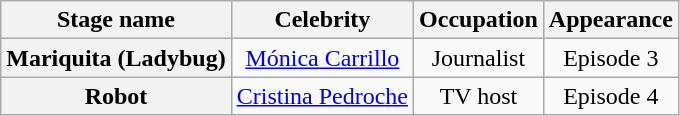<table class="wikitable" style="text-align:center">
<tr>
<th>Stage name</th>
<th>Celebrity</th>
<th>Occupation</th>
<th>Appearance</th>
</tr>
<tr>
<th>Mariquita (Ladybug)</th>
<td><a href='#'>Mónica Carrillo</a></td>
<td>Journalist</td>
<td>Episode 3</td>
</tr>
<tr>
<th>Robot</th>
<td><a href='#'>Cristina Pedroche</a></td>
<td>TV host</td>
<td>Episode 4</td>
</tr>
</table>
